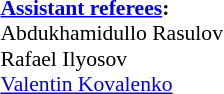<table width=100% style="font-size: 90%">
<tr>
<td><br><strong><a href='#'>Assistant referees</a>:</strong>
<br>Abdukhamidullo Rasulov
<br>Rafael Ilyosov
<br><a href='#'>Valentin Kovalenko</a></td>
</tr>
</table>
